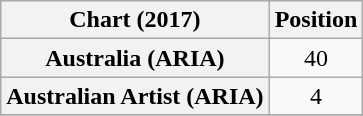<table class="wikitable sortable plainrowheaders" style="text-align:center">
<tr>
<th scope="col">Chart (2017)</th>
<th scope="col">Position</th>
</tr>
<tr>
<th scope="row">Australia (ARIA)</th>
<td>40</td>
</tr>
<tr>
<th scope="row">Australian Artist (ARIA)</th>
<td align="center">4</td>
</tr>
<tr>
</tr>
</table>
